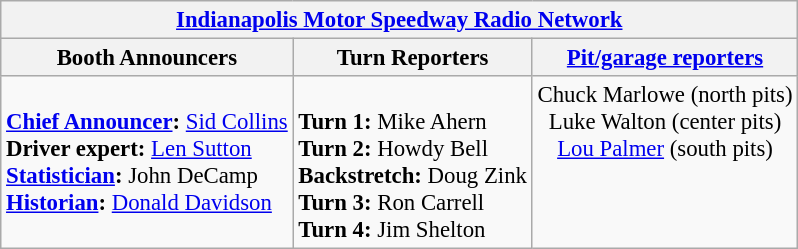<table class="wikitable" style="font-size: 95%;">
<tr>
<th colspan=3><a href='#'>Indianapolis Motor Speedway Radio Network</a></th>
</tr>
<tr>
<th>Booth Announcers</th>
<th>Turn Reporters</th>
<th><a href='#'>Pit/garage reporters</a></th>
</tr>
<tr>
<td valign="top"><br><strong><a href='#'>Chief Announcer</a>:</strong> <a href='#'>Sid Collins</a><br>
<strong>Driver expert:</strong> <a href='#'>Len Sutton</a><br>
<strong><a href='#'>Statistician</a>:</strong> John DeCamp<br>
<strong><a href='#'>Historian</a>:</strong> <a href='#'>Donald Davidson</a><br></td>
<td valign="top"><br><strong>Turn 1:</strong> Mike Ahern<br>   
<strong>Turn 2:</strong> Howdy Bell<br>
<strong>Backstretch:</strong> Doug Zink<br>
<strong>Turn 3:</strong> Ron Carrell<br>
<strong>Turn 4:</strong> Jim Shelton<br></td>
<td align="center" valign="top">Chuck Marlowe (north pits)<br>Luke Walton (center pits)<br><a href='#'>Lou Palmer</a> (south pits)<br></td>
</tr>
</table>
